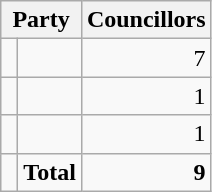<table class="wikitable">
<tr>
<th colspan="2">Party</th>
<th>Councillors</th>
</tr>
<tr>
<td> </td>
<td></td>
<td align=right>7</td>
</tr>
<tr>
<td> </td>
<td></td>
<td align=right>1</td>
</tr>
<tr>
<td> </td>
<td></td>
<td align=right>1</td>
</tr>
<tr>
<td></td>
<td><strong>Total</strong></td>
<td align=right><strong>9</strong></td>
</tr>
</table>
